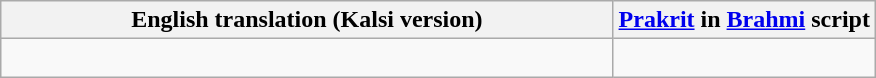<table class = "wikitable center">
<tr>
<th scope = "col" align=center>English translation (Kalsi version)</th>
<th><a href='#'>Prakrit</a> in <a href='#'>Brahmi</a> script</th>
</tr>
<tr>
<td align = left><br></td>
<td align = center width = "30%"></td>
</tr>
</table>
